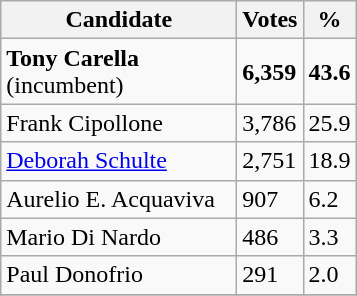<table class="wikitable">
<tr>
<th bgcolor="#DDDDFF" width="150px">Candidate</th>
<th bgcolor="#DDDDFF">Votes</th>
<th bgcolor="#DDDDFF">%</th>
</tr>
<tr>
<td><strong>Tony Carella</strong> (incumbent)</td>
<td><strong>6,359</strong></td>
<td><strong>43.6</strong></td>
</tr>
<tr>
<td>Frank Cipollone</td>
<td>3,786</td>
<td>25.9</td>
</tr>
<tr>
<td><a href='#'>Deborah Schulte</a></td>
<td>2,751</td>
<td>18.9</td>
</tr>
<tr>
<td>Aurelio E. Acquaviva</td>
<td>907</td>
<td>6.2</td>
</tr>
<tr>
<td>Mario Di Nardo</td>
<td>486</td>
<td>3.3</td>
</tr>
<tr>
<td>Paul Donofrio</td>
<td>291</td>
<td>2.0</td>
</tr>
<tr>
</tr>
</table>
